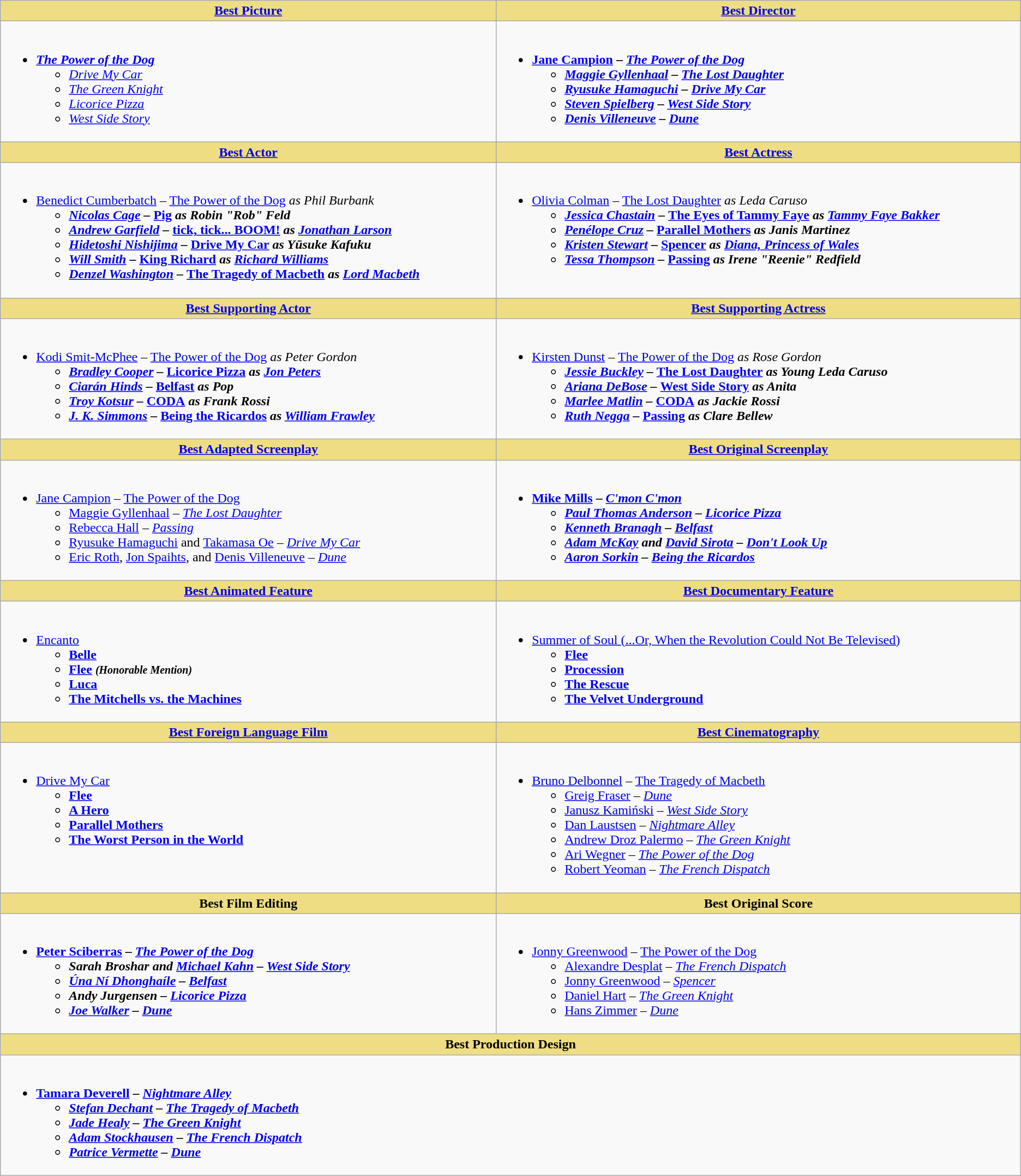<table class=wikitable style="width=100%">
<tr>
<th style="background:#EEDD82; width=50%"><a href='#'>Best Picture</a></th>
<th style="background:#EEDD82; width=50%"><a href='#'>Best Director</a></th>
</tr>
<tr>
<td valign="top"><br><ul><li><strong><em><a href='#'>The Power of the Dog</a></em></strong><ul><li><em><a href='#'>Drive My Car</a></em></li><li><em><a href='#'>The Green Knight</a></em></li><li><em><a href='#'>Licorice Pizza</a></em></li><li><em><a href='#'>West Side Story</a></em></li></ul></li></ul></td>
<td valign="top"><br><ul><li><strong><a href='#'>Jane Campion</a> – <em><a href='#'>The Power of the Dog</a><strong><em><ul><li><a href='#'>Maggie Gyllenhaal</a> – </em><a href='#'>The Lost Daughter</a><em></li><li><a href='#'>Ryusuke Hamaguchi</a> – </em><a href='#'>Drive My Car</a><em></li><li><a href='#'>Steven Spielberg</a> – </em><a href='#'>West Side Story</a><em></li><li><a href='#'>Denis Villeneuve</a> – </em><a href='#'>Dune</a><em></li></ul></li></ul></td>
</tr>
<tr>
<th style="background:#EEDD82; width=50%"><a href='#'>Best Actor</a></th>
<th style="background:#EEDD82; width=50%"><a href='#'>Best Actress</a></th>
</tr>
<tr>
<td valign="top"><br><ul><li></strong><a href='#'>Benedict Cumberbatch</a> – </em><a href='#'>The Power of the Dog</a><em> as Phil Burbank<strong><ul><li><a href='#'>Nicolas Cage</a> – </em><a href='#'>Pig</a><em> as Robin "Rob" Feld</li><li><a href='#'>Andrew Garfield</a> – </em><a href='#'>tick, tick... BOOM!</a><em> as <a href='#'>Jonathan Larson</a></li><li><a href='#'>Hidetoshi Nishijima</a> – </em><a href='#'>Drive My Car</a><em> as Yūsuke Kafuku</li><li><a href='#'>Will Smith</a> – </em><a href='#'>King Richard</a><em> as <a href='#'>Richard Williams</a></li><li><a href='#'>Denzel Washington</a> – </em><a href='#'>The Tragedy of Macbeth</a><em> as <a href='#'>Lord Macbeth</a></li></ul></li></ul></td>
<td valign="top"><br><ul><li></strong><a href='#'>Olivia Colman</a> – </em><a href='#'>The Lost Daughter</a><em> as Leda Caruso<strong><ul><li><a href='#'>Jessica Chastain</a> – </em><a href='#'>The Eyes of Tammy Faye</a><em> as <a href='#'>Tammy Faye Bakker</a></li><li><a href='#'>Penélope Cruz</a> – </em><a href='#'>Parallel Mothers</a><em> as Janis Martinez</li><li><a href='#'>Kristen Stewart</a> – </em><a href='#'>Spencer</a><em> as <a href='#'>Diana, Princess of Wales</a></li><li><a href='#'>Tessa Thompson</a> – </em><a href='#'>Passing</a><em> as Irene "Reenie" Redfield</li></ul></li></ul></td>
</tr>
<tr>
<th style="background:#EEDD82; width=50%"><a href='#'>Best Supporting Actor</a></th>
<th style="background:#EEDD82; width=50%"><a href='#'>Best Supporting Actress</a></th>
</tr>
<tr>
<td valign="top"><br><ul><li></strong><a href='#'>Kodi Smit-McPhee</a> – </em><a href='#'>The Power of the Dog</a><em> as Peter Gordon<strong><ul><li><a href='#'>Bradley Cooper</a> – </em><a href='#'>Licorice Pizza</a><em> as <a href='#'>Jon Peters</a></li><li><a href='#'>Ciarán Hinds</a> – </em><a href='#'>Belfast</a><em> as Pop</li><li><a href='#'>Troy Kotsur</a> – </em><a href='#'>CODA</a><em> as Frank Rossi</li><li><a href='#'>J. K. Simmons</a> – </em><a href='#'>Being the Ricardos</a><em> as <a href='#'>William Frawley</a></li></ul></li></ul></td>
<td valign="top"><br><ul><li></strong><a href='#'>Kirsten Dunst</a> – </em><a href='#'>The Power of the Dog</a><em> as Rose Gordon<strong><ul><li><a href='#'>Jessie Buckley</a> – </em><a href='#'>The Lost Daughter</a><em> as Young Leda Caruso</li><li><a href='#'>Ariana DeBose</a> – </em><a href='#'>West Side Story</a><em> as Anita</li><li><a href='#'>Marlee Matlin</a> – </em><a href='#'>CODA</a><em> as Jackie Rossi</li><li><a href='#'>Ruth Negga</a> – </em><a href='#'>Passing</a><em> as Clare Bellew</li></ul></li></ul></td>
</tr>
<tr>
<th style="background:#EEDD82; width=50%"><a href='#'>Best Adapted Screenplay</a></th>
<th style="background:#EEDD82; width=50%"><a href='#'>Best Original Screenplay</a></th>
</tr>
<tr>
<td valign="top"><br><ul><li></strong><a href='#'>Jane Campion</a> – </em><a href='#'>The Power of the Dog</a></em></strong><ul><li><a href='#'>Maggie Gyllenhaal</a> – <em><a href='#'>The Lost Daughter</a></em></li><li><a href='#'>Rebecca Hall</a> – <em><a href='#'>Passing</a></em></li><li><a href='#'>Ryusuke Hamaguchi</a> and <a href='#'>Takamasa Oe</a> – <em><a href='#'>Drive My Car</a></em></li><li><a href='#'>Eric Roth</a>, <a href='#'>Jon Spaihts</a>, and <a href='#'>Denis Villeneuve</a> – <em><a href='#'>Dune</a></em></li></ul></li></ul></td>
<td valign="top"><br><ul><li><strong><a href='#'>Mike Mills</a> – <em><a href='#'>C'mon C'mon</a><strong><em><ul><li><a href='#'>Paul Thomas Anderson</a> – </em><a href='#'>Licorice Pizza</a><em></li><li><a href='#'>Kenneth Branagh</a> – </em><a href='#'>Belfast</a><em></li><li><a href='#'>Adam McKay</a> and <a href='#'>David Sirota</a> – </em><a href='#'>Don't Look Up</a><em></li><li><a href='#'>Aaron Sorkin</a> – </em><a href='#'>Being the Ricardos</a><em></li></ul></li></ul></td>
</tr>
<tr>
<th style="background:#EEDD82; width=50%"><a href='#'>Best Animated Feature</a></th>
<th style="background:#EEDD82; width=50%"><a href='#'>Best Documentary Feature</a></th>
</tr>
<tr>
<td valign="top"><br><ul><li></em></strong><a href='#'>Encanto</a><strong><em><ul><li></em><a href='#'>Belle</a><em></li><li></em><a href='#'>Flee</a><em> <small>(Honorable Mention)</small></li><li></em><a href='#'>Luca</a><em></li><li></em><a href='#'>The Mitchells vs. the Machines</a><em></li></ul></li></ul></td>
<td valign="top"><br><ul><li></em></strong><a href='#'>Summer of Soul (...Or, When the Revolution Could Not Be Televised)</a><strong><em><ul><li></em><a href='#'>Flee</a><em></li><li></em><a href='#'>Procession</a><em></li><li></em><a href='#'>The Rescue</a><em></li><li></em><a href='#'>The Velvet Underground</a><em></li></ul></li></ul></td>
</tr>
<tr>
<th style="background:#EEDD82; width=50%"><a href='#'>Best Foreign Language Film</a></th>
<th style="background:#EEDD82; width=50%"><a href='#'>Best Cinematography</a></th>
</tr>
<tr>
<td valign="top"><br><ul><li></em></strong><a href='#'>Drive My Car</a><strong><em><ul><li></em><a href='#'>Flee</a><em></li><li></em><a href='#'>A Hero</a><em></li><li></em><a href='#'>Parallel Mothers</a><em></li><li></em><a href='#'>The Worst Person in the World</a><em></li></ul></li></ul></td>
<td valign="top"><br><ul><li></strong><a href='#'>Bruno Delbonnel</a> – </em><a href='#'>The Tragedy of Macbeth</a></em></strong><ul><li><a href='#'>Greig Fraser</a> – <em><a href='#'>Dune</a></em></li><li><a href='#'>Janusz Kamiński</a> – <em><a href='#'>West Side Story</a></em></li><li><a href='#'>Dan Laustsen</a> – <em><a href='#'>Nightmare Alley</a></em></li><li><a href='#'>Andrew Droz Palermo</a> – <em><a href='#'>The Green Knight</a></em></li><li><a href='#'>Ari Wegner</a> – <em><a href='#'>The Power of the Dog</a></em></li><li><a href='#'>Robert Yeoman</a> – <em><a href='#'>The French Dispatch</a></em></li></ul></li></ul></td>
</tr>
<tr>
<th style="background:#EEDD82; width=50%">Best Film Editing</th>
<th style="background:#EEDD82; width=50%">Best Original Score</th>
</tr>
<tr>
<td valign="top"><br><ul><li><strong><a href='#'>Peter Sciberras</a> – <em><a href='#'>The Power of the Dog</a><strong><em><ul><li>Sarah Broshar and <a href='#'>Michael Kahn</a> – </em><a href='#'>West Side Story</a><em></li><li><a href='#'>Úna Ní Dhonghaíle</a> – </em><a href='#'>Belfast</a><em></li><li>Andy Jurgensen – </em><a href='#'>Licorice Pizza</a><em></li><li><a href='#'>Joe Walker</a> – </em><a href='#'>Dune</a><em></li></ul></li></ul></td>
<td valign="top"><br><ul><li></strong><a href='#'>Jonny Greenwood</a> – </em><a href='#'>The Power of the Dog</a></em></strong><ul><li><a href='#'>Alexandre Desplat</a> – <em><a href='#'>The French Dispatch</a></em></li><li><a href='#'>Jonny Greenwood</a> – <em><a href='#'>Spencer</a></em></li><li><a href='#'>Daniel Hart</a> – <em><a href='#'>The Green Knight</a></em></li><li><a href='#'>Hans Zimmer</a> – <em><a href='#'>Dune</a></em></li></ul></li></ul></td>
</tr>
<tr>
<th style="background:#EEDD82; width:50%" colspan="2">Best Production Design</th>
</tr>
<tr>
<td style="vertical-align:top;" colspan="2"><br><ul><li><strong><a href='#'>Tamara Deverell</a> – <em><a href='#'>Nightmare Alley</a><strong><em><ul><li><a href='#'>Stefan Dechant</a> – </em><a href='#'>The Tragedy of Macbeth</a><em></li><li><a href='#'>Jade Healy</a> – </em><a href='#'>The Green Knight</a><em></li><li><a href='#'>Adam Stockhausen</a> – </em><a href='#'>The French Dispatch</a><em></li><li><a href='#'>Patrice Vermette</a> – </em><a href='#'>Dune</a><em></li></ul></li></ul></td>
</tr>
</table>
